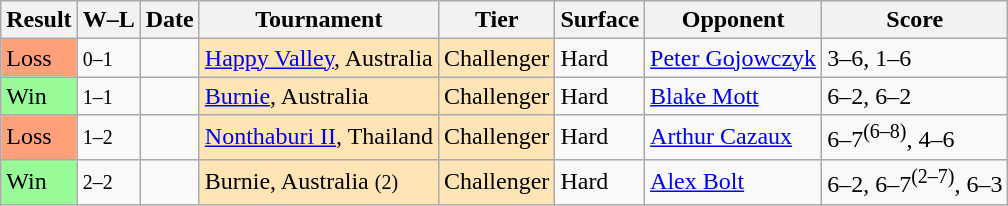<table class="sortable wikitable">
<tr>
<th>Result</th>
<th class="unsortable">W–L</th>
<th>Date</th>
<th>Tournament</th>
<th>Tier</th>
<th>Surface</th>
<th>Opponent</th>
<th class="unsortable">Score</th>
</tr>
<tr>
<td bgcolor=FFA07A>Loss</td>
<td><small>0–1</small></td>
<td><a href='#'></a></td>
<td style="background:moccasin;"><a href='#'>Happy Valley</a>, Australia</td>
<td style="background:moccasin;">Challenger</td>
<td>Hard</td>
<td> <a href='#'>Peter Gojowczyk</a></td>
<td>3–6, 1–6</td>
</tr>
<tr>
<td bgcolor=98FB98>Win</td>
<td><small>1–1</small></td>
<td><a href='#'></a></td>
<td style="background:moccasin;"><a href='#'>Burnie</a>, Australia</td>
<td style="background:moccasin;">Challenger</td>
<td>Hard</td>
<td> <a href='#'>Blake Mott</a></td>
<td>6–2, 6–2</td>
</tr>
<tr>
<td bgcolor=FFA07A>Loss</td>
<td><small>1–2</small></td>
<td><a href='#'></a></td>
<td style="background:moccasin;"><a href='#'>Nonthaburi II</a>, Thailand</td>
<td style="background:moccasin;">Challenger</td>
<td>Hard</td>
<td> <a href='#'>Arthur Cazaux</a></td>
<td>6–7<sup>(6–8)</sup>, 4–6</td>
</tr>
<tr>
<td bgcolor=98FB98>Win</td>
<td><small>2–2</small></td>
<td><a href='#'></a></td>
<td style="background:moccasin;">Burnie, Australia <small>(2)</small></td>
<td style="background:moccasin;">Challenger</td>
<td>Hard</td>
<td> <a href='#'>Alex Bolt</a></td>
<td>6–2, 6–7<sup>(2–7)</sup>, 6–3</td>
</tr>
</table>
